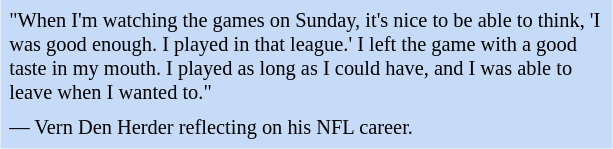<table class="toccolours" style="float: right; margin-left: 1em; margin-right: 2em; font-size: 85%; background:#c6dbf7; color:black; width:30em; max-width: 40%;" cellspacing="5">
<tr>
<td style="text-align: left;">"When I'm watching the games on Sunday, it's nice to be able to think, 'I was good enough. I played in that league.' I left the game with a good taste in my mouth. I played as long as I could have, and I was able to leave when I wanted to."</td>
</tr>
<tr>
<td style="text-align: left;">— Vern Den Herder reflecting on his NFL career.</td>
</tr>
</table>
